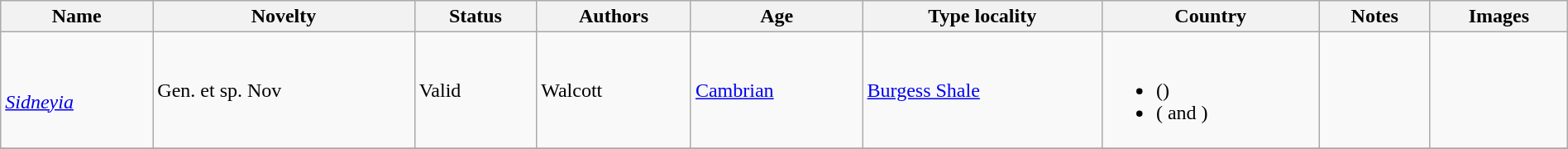<table class="wikitable sortable" align="center" width="100%">
<tr>
<th>Name</th>
<th>Novelty</th>
<th>Status</th>
<th>Authors</th>
<th>Age</th>
<th>Type locality</th>
<th>Country</th>
<th>Notes</th>
<th>Images</th>
</tr>
<tr>
<td><br><em><a href='#'>Sidneyia</a></em></td>
<td>Gen. et sp. Nov</td>
<td>Valid</td>
<td>Walcott</td>
<td><a href='#'>Cambrian</a></td>
<td><a href='#'>Burgess Shale</a></td>
<td><br><ul><li> ()</li><li> ( and )</li></ul></td>
<td></td>
<td><br></td>
</tr>
<tr>
</tr>
</table>
